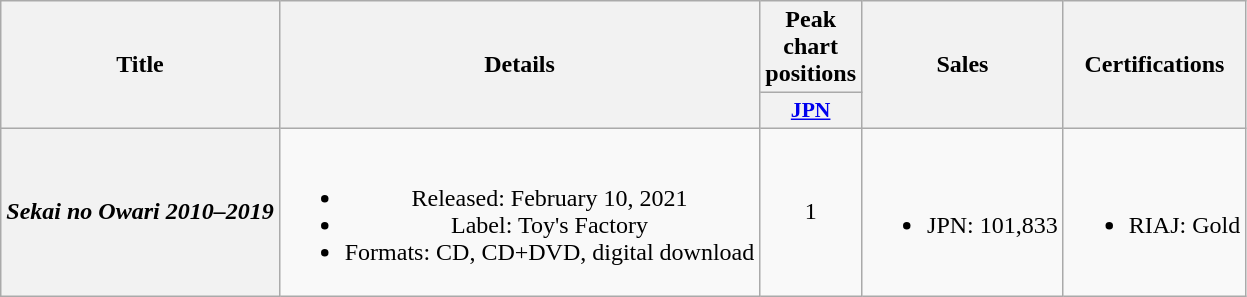<table class="wikitable plainrowheaders" style="text-align:center;">
<tr>
<th scope=col rowspan="2">Title</th>
<th scope=col rowspan="2">Details</th>
<th scope=col colspan="1">Peak<br>chart<br>positions</th>
<th scope=col rowspan="2">Sales</th>
<th scope=col rowspan="2">Certifications</th>
</tr>
<tr>
<th style="width:3em;font-size:90%;"><a href='#'>JPN</a><br></th>
</tr>
<tr>
<th scope="row"><em>Sekai no Owari 2010–2019</em></th>
<td><br><ul><li>Released: February 10, 2021 </li><li>Label: Toy's Factory</li><li>Formats: CD, CD+DVD, digital download</li></ul></td>
<td>1</td>
<td><br><ul><li>JPN: 101,833</li></ul></td>
<td><br><ul><li>RIAJ: Gold</li></ul></td>
</tr>
</table>
